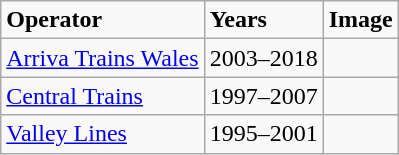<table class="wikitable">
<tr>
<td><strong>Operator</strong></td>
<td><strong>Years</strong></td>
<td><strong>Image</strong></td>
</tr>
<tr>
<td><a href='#'>Arriva Trains Wales</a></td>
<td>2003–2018</td>
<td></td>
</tr>
<tr>
<td><a href='#'>Central Trains</a></td>
<td>1997–2007</td>
<td></td>
</tr>
<tr>
<td><a href='#'>Valley Lines</a></td>
<td>1995–2001</td>
<td></td>
</tr>
</table>
